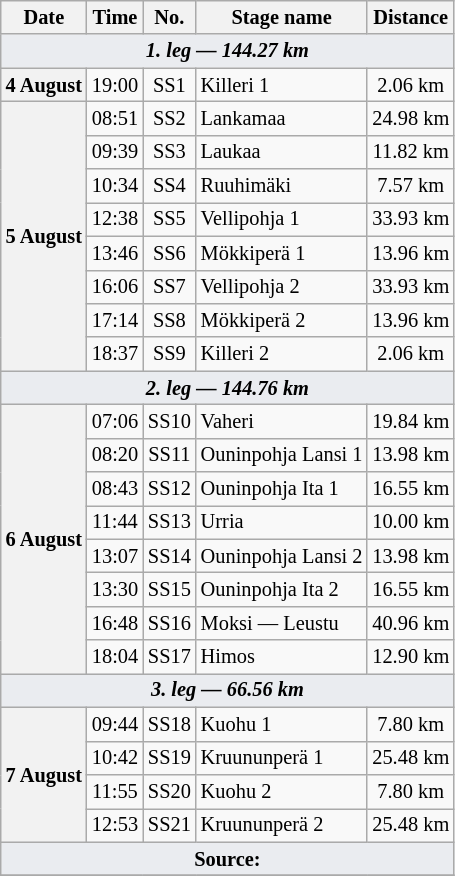<table class="wikitable" style="font-size: 85%;">
<tr>
<th>Date</th>
<th>Time</th>
<th>No.</th>
<th>Stage name</th>
<th>Distance</th>
</tr>
<tr>
<td style="background-color:#EAECF0; text-align:center" colspan="5"><strong><em>1. leg — 144.27 km</em></strong></td>
</tr>
<tr>
<th rowspan="1">4 August</th>
<td align="center">19:00</td>
<td align="center">SS1</td>
<td>Killeri 1</td>
<td align="center">2.06 km</td>
</tr>
<tr>
<th rowspan="8">5 August</th>
<td align="center">08:51</td>
<td align="center">SS2</td>
<td>Lankamaa</td>
<td align="center">24.98 km</td>
</tr>
<tr>
<td align="center">09:39</td>
<td align="center">SS3</td>
<td>Laukaa</td>
<td align="center">11.82 km</td>
</tr>
<tr>
<td align="center">10:34</td>
<td align="center">SS4</td>
<td>Ruuhimäki</td>
<td align="center">7.57 km</td>
</tr>
<tr>
<td align="center">12:38</td>
<td align="center">SS5</td>
<td>Vellipohja 1</td>
<td align="center">33.93 km</td>
</tr>
<tr>
<td align="center">13:46</td>
<td align="center">SS6</td>
<td>Mökkiperä 1</td>
<td align="center">13.96 km</td>
</tr>
<tr>
<td align="center">16:06</td>
<td align="center">SS7</td>
<td>Vellipohja 2</td>
<td align="center">33.93 km</td>
</tr>
<tr>
<td align="center">17:14</td>
<td align="center">SS8</td>
<td>Mökkiperä 2</td>
<td align="center">13.96 km</td>
</tr>
<tr>
<td align="center">18:37</td>
<td align="center">SS9</td>
<td>Killeri 2</td>
<td align="center">2.06 km</td>
</tr>
<tr>
<td style="background-color:#EAECF0; text-align:center" colspan="5"><strong><em>2. leg — 144.76 km</em></strong></td>
</tr>
<tr>
<th rowspan="8">6 August</th>
<td align="center">07:06</td>
<td align="center">SS10</td>
<td>Vaheri</td>
<td align="center">19.84 km</td>
</tr>
<tr>
<td align="center">08:20</td>
<td align="center">SS11</td>
<td>Ouninpohja Lansi 1</td>
<td align="center">13.98 km</td>
</tr>
<tr>
<td align="center">08:43</td>
<td align="center">SS12</td>
<td>Ouninpohja Ita 1</td>
<td align="center">16.55 km</td>
</tr>
<tr>
<td align="center">11:44</td>
<td align="center">SS13</td>
<td>Urria</td>
<td align="center">10.00 km</td>
</tr>
<tr>
<td align="center">13:07</td>
<td align="center">SS14</td>
<td>Ouninpohja Lansi 2</td>
<td align="center">13.98 km</td>
</tr>
<tr>
<td align="center">13:30</td>
<td align="center">SS15</td>
<td>Ouninpohja Ita 2</td>
<td align="center">16.55 km</td>
</tr>
<tr>
<td align="center">16:48</td>
<td align="center">SS16</td>
<td>Moksi — Leustu</td>
<td align="center">40.96 km</td>
</tr>
<tr>
<td align="center">18:04</td>
<td align="center">SS17</td>
<td>Himos</td>
<td align="center">12.90 km</td>
</tr>
<tr>
<td style="background-color:#EAECF0; text-align:center" colspan="5"><strong><em>3. leg — 66.56 km</em></strong></td>
</tr>
<tr>
<th rowspan="4">7 August</th>
<td align="center">09:44</td>
<td align="center">SS18</td>
<td>Kuohu 1</td>
<td align="center">7.80 km</td>
</tr>
<tr>
<td align="center">10:42</td>
<td align="center">SS19</td>
<td>Kruununperä 1</td>
<td align="center">25.48 km</td>
</tr>
<tr>
<td align="center">11:55</td>
<td align="center">SS20</td>
<td>Kuohu 2</td>
<td align="center">7.80 km</td>
</tr>
<tr>
<td align="center">12:53</td>
<td align="center">SS21</td>
<td>Kruununperä 2</td>
<td align="center">25.48 km</td>
</tr>
<tr>
<td style="background-color:#EAECF0; text-align:center" colspan="5"><strong>Source:</strong></td>
</tr>
<tr>
</tr>
</table>
